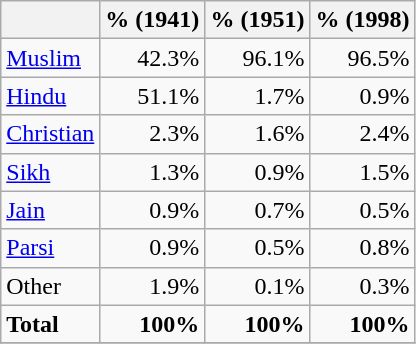<table class="wikitable sortable" style="text-align:right">
<tr>
<th></th>
<th>% (1941)</th>
<th>% (1951)</th>
<th>% (1998)</th>
</tr>
<tr>
<td style="text-align: left;"><a href='#'>Muslim</a></td>
<td>42.3%</td>
<td>96.1%</td>
<td>96.5%</td>
</tr>
<tr>
<td style="text-align: left;"><a href='#'>Hindu</a></td>
<td>51.1%</td>
<td>1.7%</td>
<td>0.9%</td>
</tr>
<tr>
<td style="text-align: left;"><a href='#'>Christian</a></td>
<td>2.3%</td>
<td>1.6%</td>
<td>2.4%</td>
</tr>
<tr>
<td style="text-align: left;"><a href='#'>Sikh</a></td>
<td>1.3%</td>
<td>0.9%</td>
<td>1.5%</td>
</tr>
<tr>
<td style="text-align: left;"><a href='#'>Jain</a></td>
<td>0.9%</td>
<td>0.7%</td>
<td>0.5%</td>
</tr>
<tr>
<td style="text-align: left;"><a href='#'>Parsi</a></td>
<td>0.9%</td>
<td>0.5%</td>
<td>0.8%</td>
</tr>
<tr>
<td style="text-align: left;">Other</td>
<td>1.9%</td>
<td>0.1%</td>
<td>0.3%</td>
</tr>
<tr>
<td style="text-align: left;"><strong>Total</strong></td>
<td><strong>100%</strong></td>
<td><strong>100%</strong></td>
<td><strong>100%</strong></td>
</tr>
<tr>
</tr>
</table>
